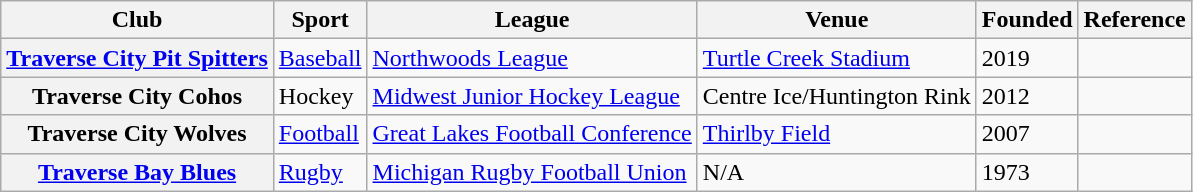<table class="wikitable">
<tr>
<th scope="col">Club</th>
<th scope="col">Sport</th>
<th scope="col">League</th>
<th scope="col">Venue</th>
<th scope="col">Founded</th>
<th scope="col">Reference</th>
</tr>
<tr>
<th scope="row"><a href='#'>Traverse City Pit Spitters</a></th>
<td><a href='#'>Baseball</a></td>
<td><a href='#'>Northwoods League</a></td>
<td><a href='#'>Turtle Creek Stadium</a></td>
<td>2019</td>
<td></td>
</tr>
<tr>
<th scope="row">Traverse City Cohos</th>
<td>Hockey</td>
<td><a href='#'>Midwest Junior Hockey League</a></td>
<td>Centre Ice/Huntington Rink</td>
<td>2012</td>
<td></td>
</tr>
<tr>
<th scope="row">Traverse City Wolves</th>
<td><a href='#'>Football</a></td>
<td><a href='#'>Great Lakes Football Conference</a></td>
<td><a href='#'>Thirlby Field</a></td>
<td>2007</td>
<td></td>
</tr>
<tr>
<th scope="row"><a href='#'>Traverse Bay Blues</a></th>
<td><a href='#'>Rugby</a></td>
<td><a href='#'>Michigan Rugby Football Union</a></td>
<td>N/A</td>
<td>1973</td>
<td></td>
</tr>
</table>
